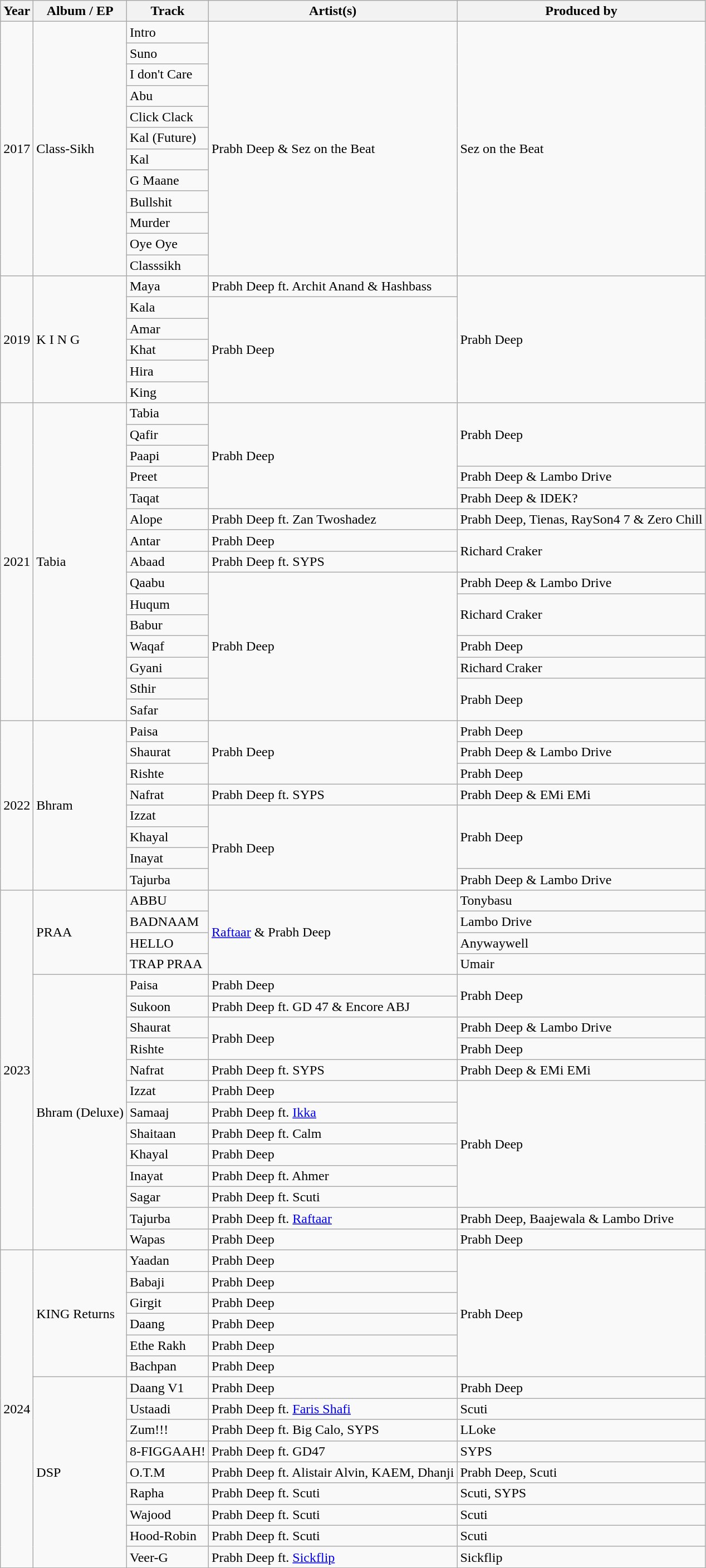<table class="wikitable">
<tr>
<th>Year</th>
<th>Album / EP</th>
<th>Track</th>
<th>Artist(s)</th>
<th>Produced by</th>
</tr>
<tr>
<td rowspan="12">2017</td>
<td rowspan="12">Class-Sikh</td>
<td>Intro</td>
<td rowspan="12">Prabh Deep & Sez on the Beat</td>
<td rowspan="12">Sez on the Beat</td>
</tr>
<tr>
<td>Suno</td>
</tr>
<tr>
<td>I don't Care</td>
</tr>
<tr>
<td>Abu</td>
</tr>
<tr>
<td>Click Clack</td>
</tr>
<tr>
<td>Kal (Future)</td>
</tr>
<tr>
<td>Kal</td>
</tr>
<tr>
<td>G Maane</td>
</tr>
<tr>
<td>Bullshit</td>
</tr>
<tr>
<td>Murder</td>
</tr>
<tr>
<td>Oye Oye</td>
</tr>
<tr>
<td>Classsikh</td>
</tr>
<tr>
<td rowspan="6">2019</td>
<td rowspan="6">K I N G</td>
<td>Maya</td>
<td>Prabh Deep ft. Archit Anand & Hashbass</td>
<td rowspan="6">Prabh Deep</td>
</tr>
<tr>
<td>Kala</td>
<td rowspan="5">Prabh Deep</td>
</tr>
<tr>
<td>Amar</td>
</tr>
<tr>
<td>Khat</td>
</tr>
<tr>
<td>Hira</td>
</tr>
<tr>
<td>King</td>
</tr>
<tr>
<td rowspan="15">2021</td>
<td rowspan="15">Tabia</td>
<td>Tabia</td>
<td rowspan="5">Prabh Deep</td>
<td rowspan="3">Prabh Deep</td>
</tr>
<tr>
<td>Qafir</td>
</tr>
<tr>
<td>Paapi</td>
</tr>
<tr>
<td>Preet</td>
<td>Prabh Deep & Lambo Drive</td>
</tr>
<tr>
<td>Taqat</td>
<td>Prabh Deep & IDEK?</td>
</tr>
<tr>
<td>Alope</td>
<td>Prabh Deep ft. Zan Twoshadez</td>
<td>Prabh Deep, Tienas, RaySon4 7 & Zero Chill</td>
</tr>
<tr>
<td>Antar</td>
<td>Prabh Deep</td>
<td rowspan="2">Richard Craker</td>
</tr>
<tr>
<td>Abaad</td>
<td>Prabh Deep ft. SYPS</td>
</tr>
<tr>
<td>Qaabu</td>
<td rowspan="7">Prabh Deep</td>
<td>Prabh Deep & Lambo Drive</td>
</tr>
<tr>
<td>Huqum</td>
<td rowspan="2">Richard Craker</td>
</tr>
<tr>
<td>Babur</td>
</tr>
<tr>
<td>Waqaf</td>
<td>Prabh Deep</td>
</tr>
<tr>
<td>Gyani</td>
<td>Richard Craker</td>
</tr>
<tr>
<td>Sthir</td>
<td rowspan="2">Prabh Deep</td>
</tr>
<tr>
<td>Safar</td>
</tr>
<tr>
<td rowspan="8">2022</td>
<td rowspan="8">Bhram</td>
<td>Paisa</td>
<td rowspan="3">Prabh Deep</td>
<td>Prabh Deep</td>
</tr>
<tr>
<td>Shaurat</td>
<td>Prabh Deep & Lambo Drive</td>
</tr>
<tr>
<td>Rishte</td>
<td>Prabh Deep</td>
</tr>
<tr>
<td>Nafrat</td>
<td>Prabh Deep ft. SYPS</td>
<td>Prabh Deep & EMi EMi</td>
</tr>
<tr>
<td>Izzat</td>
<td rowspan="4">Prabh Deep</td>
<td rowspan="3">Prabh Deep</td>
</tr>
<tr>
<td>Khayal</td>
</tr>
<tr>
<td>Inayat</td>
</tr>
<tr>
<td>Tajurba</td>
<td>Prabh Deep & Lambo Drive</td>
</tr>
<tr>
<td rowspan="17">2023</td>
<td rowspan="4">PRAA</td>
<td>ABBU</td>
<td rowspan="4"><a href='#'>Raftaar</a> & Prabh Deep</td>
<td>Tonybasu</td>
</tr>
<tr>
<td>BADNAAM</td>
<td>Lambo Drive</td>
</tr>
<tr>
<td>HELLO</td>
<td>Anywaywell</td>
</tr>
<tr>
<td>TRAP PRAA</td>
<td>Umair</td>
</tr>
<tr>
<td rowspan="13">Bhram (Deluxe)</td>
<td>Paisa</td>
<td>Prabh Deep</td>
<td rowspan="2">Prabh Deep</td>
</tr>
<tr>
<td>Sukoon</td>
<td>Prabh Deep ft. GD 47 & Encore ABJ</td>
</tr>
<tr>
<td>Shaurat</td>
<td rowspan="2">Prabh Deep</td>
<td>Prabh Deep & Lambo Drive</td>
</tr>
<tr>
<td>Rishte</td>
<td>Prabh Deep</td>
</tr>
<tr>
<td>Nafrat</td>
<td>Prabh Deep ft. SYPS</td>
<td>Prabh Deep & EMi EMi</td>
</tr>
<tr>
<td>Izzat</td>
<td>Prabh Deep</td>
<td rowspan="6">Prabh Deep</td>
</tr>
<tr>
<td>Samaaj</td>
<td>Prabh Deep ft. <a href='#'>Ikka</a></td>
</tr>
<tr>
<td>Shaitaan</td>
<td>Prabh Deep ft. Calm</td>
</tr>
<tr>
<td>Khayal</td>
<td>Prabh Deep</td>
</tr>
<tr>
<td>Inayat</td>
<td>Prabh Deep ft. Ahmer</td>
</tr>
<tr>
<td>Sagar</td>
<td>Prabh Deep ft. Scuti</td>
</tr>
<tr>
<td>Tajurba</td>
<td>Prabh Deep ft. <a href='#'>Raftaar</a></td>
<td>Prabh Deep, Baajewala & Lambo Drive</td>
</tr>
<tr>
<td>Wapas</td>
<td>Prabh Deep</td>
<td>Prabh Deep</td>
</tr>
<tr>
<td rowspan="15">2024</td>
<td rowspan="6">KING Returns</td>
<td>Yaadan</td>
<td>Prabh Deep</td>
<td rowspan="6">Prabh Deep</td>
</tr>
<tr>
<td>Babaji</td>
<td>Prabh Deep</td>
</tr>
<tr>
<td>Girgit</td>
<td>Prabh Deep</td>
</tr>
<tr>
<td>Daang</td>
<td>Prabh Deep</td>
</tr>
<tr>
<td>Ethe Rakh</td>
<td>Prabh Deep</td>
</tr>
<tr>
<td>Bachpan</td>
<td>Prabh Deep</td>
</tr>
<tr>
<td rowspan="9">DSP</td>
<td>Daang V1</td>
<td>Prabh Deep</td>
<td>Prabh Deep</td>
</tr>
<tr>
<td>Ustaadi</td>
<td>Prabh Deep ft. <a href='#'>Faris Shafi</a></td>
<td>Scuti</td>
</tr>
<tr>
<td>Zum!!!</td>
<td>Prabh Deep ft. Big Calo, SYPS</td>
<td>LLoke</td>
</tr>
<tr>
<td>8-FIGGAAH!</td>
<td>Prabh Deep ft. GD47</td>
<td>SYPS</td>
</tr>
<tr>
<td>O.T.M</td>
<td>Prabh Deep ft. Alistair Alvin, KAEM, Dhanji</td>
<td>Prabh Deep, Scuti</td>
</tr>
<tr>
<td>Rapha</td>
<td>Prabh Deep ft. Scuti</td>
<td>Scuti, SYPS</td>
</tr>
<tr>
<td>Wajood</td>
<td>Prabh Deep ft. Scuti</td>
<td>Scuti</td>
</tr>
<tr>
<td>Hood-Robin</td>
<td>Prabh Deep ft. Scuti</td>
<td>Scuti</td>
</tr>
<tr>
<td>Veer-G</td>
<td>Prabh Deep ft. <a href='#'>Sickflip</a></td>
<td>Sickflip</td>
</tr>
</table>
